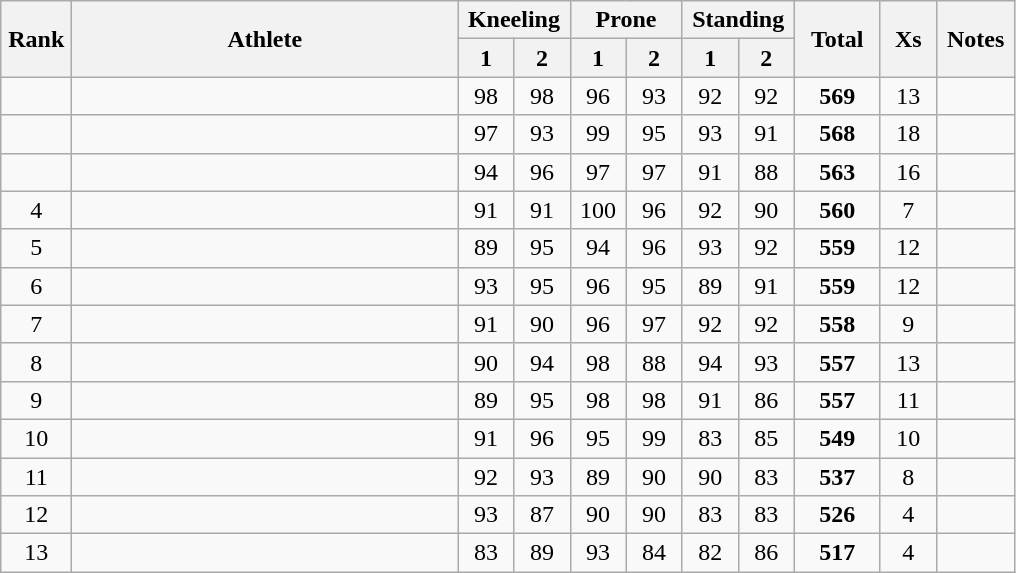<table class="wikitable" style="text-align:center">
<tr>
<th rowspan=2 width=40>Rank</th>
<th rowspan=2 width=250>Athlete</th>
<th colspan=2>Kneeling</th>
<th colspan=2>Prone</th>
<th colspan=2>Standing</th>
<th rowspan=2 width=50>Total</th>
<th rowspan=2 width=30>Xs</th>
<th rowspan=2 width=45>Notes</th>
</tr>
<tr>
<th width=30>1</th>
<th width=30>2</th>
<th width=30>1</th>
<th width=30>2</th>
<th width=30>1</th>
<th width=30>2</th>
</tr>
<tr>
<td></td>
<td align=left></td>
<td>98</td>
<td>98</td>
<td>96</td>
<td>93</td>
<td>92</td>
<td>92</td>
<td><strong>569</strong></td>
<td>13</td>
<td></td>
</tr>
<tr>
<td></td>
<td align=left></td>
<td>97</td>
<td>93</td>
<td>99</td>
<td>95</td>
<td>93</td>
<td>91</td>
<td><strong>568</strong></td>
<td>18</td>
<td></td>
</tr>
<tr>
<td></td>
<td align=left></td>
<td>94</td>
<td>96</td>
<td>97</td>
<td>97</td>
<td>91</td>
<td>88</td>
<td><strong>563</strong></td>
<td>16</td>
<td></td>
</tr>
<tr>
<td>4</td>
<td align=left></td>
<td>91</td>
<td>91</td>
<td>100</td>
<td>96</td>
<td>92</td>
<td>90</td>
<td><strong>560</strong></td>
<td>7</td>
<td></td>
</tr>
<tr>
<td>5</td>
<td align=left></td>
<td>89</td>
<td>95</td>
<td>94</td>
<td>96</td>
<td>93</td>
<td>92</td>
<td><strong>559</strong></td>
<td>12</td>
<td></td>
</tr>
<tr>
<td>6</td>
<td align=left></td>
<td>93</td>
<td>95</td>
<td>96</td>
<td>95</td>
<td>89</td>
<td>91</td>
<td><strong>559</strong></td>
<td>12</td>
<td></td>
</tr>
<tr>
<td>7</td>
<td align=left></td>
<td>91</td>
<td>90</td>
<td>96</td>
<td>97</td>
<td>92</td>
<td>92</td>
<td><strong>558</strong></td>
<td>9</td>
<td></td>
</tr>
<tr>
<td>8</td>
<td align=left></td>
<td>90</td>
<td>94</td>
<td>98</td>
<td>88</td>
<td>94</td>
<td>93</td>
<td><strong>557</strong></td>
<td>13</td>
<td></td>
</tr>
<tr>
<td>9</td>
<td align=left></td>
<td>89</td>
<td>95</td>
<td>98</td>
<td>98</td>
<td>91</td>
<td>86</td>
<td><strong>557</strong></td>
<td>11</td>
<td></td>
</tr>
<tr>
<td>10</td>
<td align=left></td>
<td>91</td>
<td>96</td>
<td>95</td>
<td>99</td>
<td>83</td>
<td>85</td>
<td><strong>549</strong></td>
<td>10</td>
<td></td>
</tr>
<tr>
<td>11</td>
<td align=left></td>
<td>92</td>
<td>93</td>
<td>89</td>
<td>90</td>
<td>90</td>
<td>83</td>
<td><strong>537</strong></td>
<td>8</td>
<td></td>
</tr>
<tr>
<td>12</td>
<td align=left></td>
<td>93</td>
<td>87</td>
<td>90</td>
<td>90</td>
<td>83</td>
<td>83</td>
<td><strong>526</strong></td>
<td>4</td>
<td></td>
</tr>
<tr>
<td>13</td>
<td align=left></td>
<td>83</td>
<td>89</td>
<td>93</td>
<td>84</td>
<td>82</td>
<td>86</td>
<td><strong>517</strong></td>
<td>4</td>
<td></td>
</tr>
</table>
